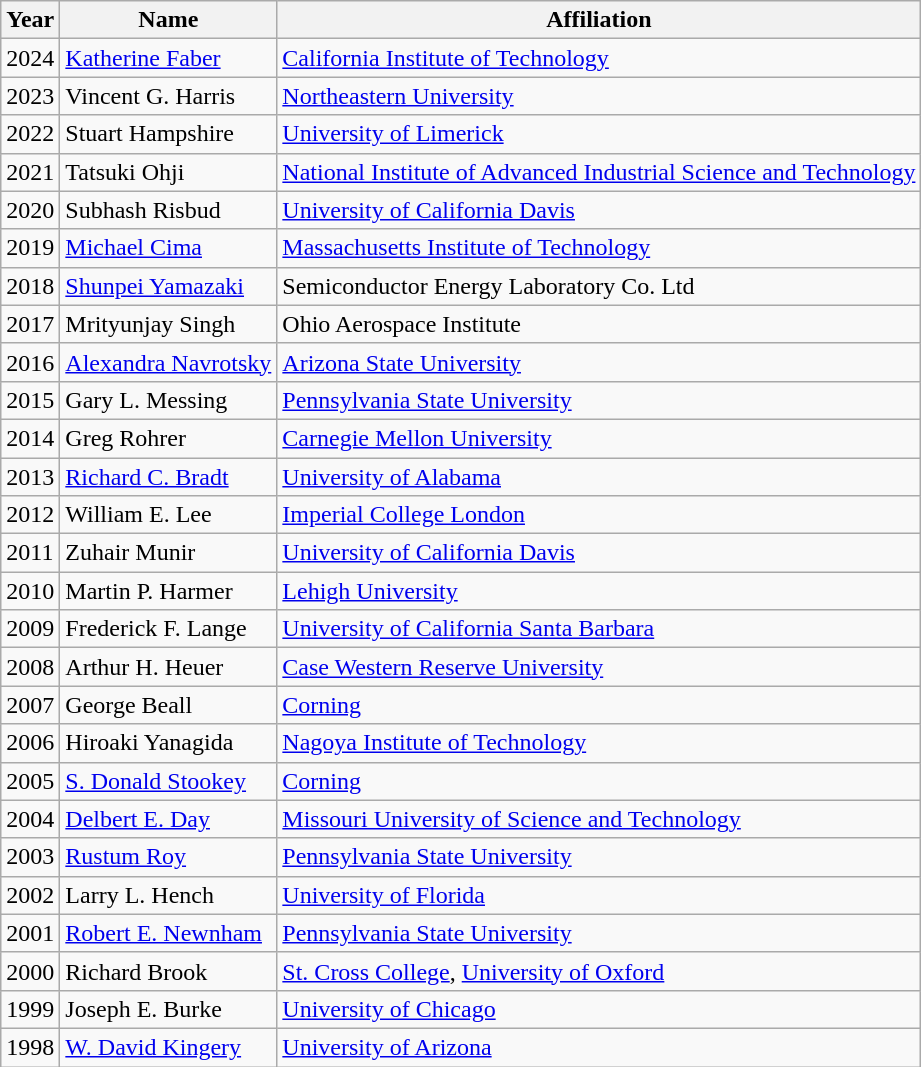<table class="wikitable">
<tr>
<th>Year</th>
<th>Name</th>
<th>Affiliation</th>
</tr>
<tr>
<td>2024</td>
<td><a href='#'>Katherine Faber</a></td>
<td><a href='#'>California Institute of Technology</a></td>
</tr>
<tr>
<td>2023</td>
<td>Vincent G. Harris</td>
<td><a href='#'>Northeastern University</a></td>
</tr>
<tr>
<td>2022</td>
<td>Stuart Hampshire</td>
<td><a href='#'>University of Limerick</a></td>
</tr>
<tr>
<td>2021</td>
<td>Tatsuki Ohji</td>
<td><a href='#'>National Institute of Advanced Industrial Science and Technology</a></td>
</tr>
<tr>
<td>2020</td>
<td>Subhash Risbud</td>
<td><a href='#'>University of California Davis</a></td>
</tr>
<tr>
<td>2019</td>
<td><a href='#'>Michael Cima</a></td>
<td><a href='#'>Massachusetts Institute of Technology</a></td>
</tr>
<tr>
<td>2018</td>
<td><a href='#'>Shunpei Yamazaki</a></td>
<td>Semiconductor Energy Laboratory Co. Ltd</td>
</tr>
<tr>
<td>2017</td>
<td>Mrityunjay Singh</td>
<td>Ohio Aerospace Institute</td>
</tr>
<tr>
<td>2016</td>
<td><a href='#'>Alexandra Navrotsky</a></td>
<td><a href='#'>Arizona State University</a></td>
</tr>
<tr>
<td>2015</td>
<td>Gary L. Messing</td>
<td><a href='#'>Pennsylvania State University</a></td>
</tr>
<tr>
<td>2014</td>
<td>Greg Rohrer</td>
<td><a href='#'>Carnegie Mellon University</a></td>
</tr>
<tr>
<td>2013</td>
<td><a href='#'>Richard C. Bradt</a></td>
<td><a href='#'>University of Alabama</a></td>
</tr>
<tr>
<td>2012</td>
<td>William E. Lee</td>
<td><a href='#'>Imperial College London</a></td>
</tr>
<tr>
<td>2011</td>
<td>Zuhair Munir</td>
<td><a href='#'>University of California Davis</a></td>
</tr>
<tr>
<td>2010</td>
<td>Martin P. Harmer</td>
<td><a href='#'>Lehigh University</a></td>
</tr>
<tr>
<td>2009</td>
<td>Frederick F. Lange</td>
<td><a href='#'>University of California Santa Barbara</a></td>
</tr>
<tr>
<td>2008</td>
<td>Arthur H. Heuer</td>
<td><a href='#'>Case Western Reserve University</a></td>
</tr>
<tr>
<td>2007</td>
<td>George Beall</td>
<td><a href='#'>Corning</a></td>
</tr>
<tr>
<td>2006</td>
<td>Hiroaki Yanagida</td>
<td><a href='#'>Nagoya Institute of Technology</a></td>
</tr>
<tr>
<td>2005</td>
<td><a href='#'>S. Donald Stookey</a></td>
<td><a href='#'>Corning</a></td>
</tr>
<tr>
<td>2004</td>
<td><a href='#'>Delbert E. Day</a></td>
<td><a href='#'>Missouri University of Science and Technology</a></td>
</tr>
<tr>
<td>2003</td>
<td><a href='#'>Rustum Roy</a></td>
<td><a href='#'>Pennsylvania State University</a></td>
</tr>
<tr>
<td>2002</td>
<td>Larry L. Hench</td>
<td><a href='#'>University of Florida</a></td>
</tr>
<tr>
<td>2001</td>
<td><a href='#'>Robert E. Newnham</a></td>
<td><a href='#'>Pennsylvania State University</a></td>
</tr>
<tr>
<td>2000</td>
<td>Richard Brook</td>
<td><a href='#'>St. Cross College</a>, <a href='#'>University of Oxford</a></td>
</tr>
<tr>
<td>1999</td>
<td>Joseph E. Burke</td>
<td><a href='#'>University of Chicago</a></td>
</tr>
<tr>
<td>1998</td>
<td><a href='#'>W. David Kingery</a></td>
<td><a href='#'>University of Arizona</a></td>
</tr>
</table>
